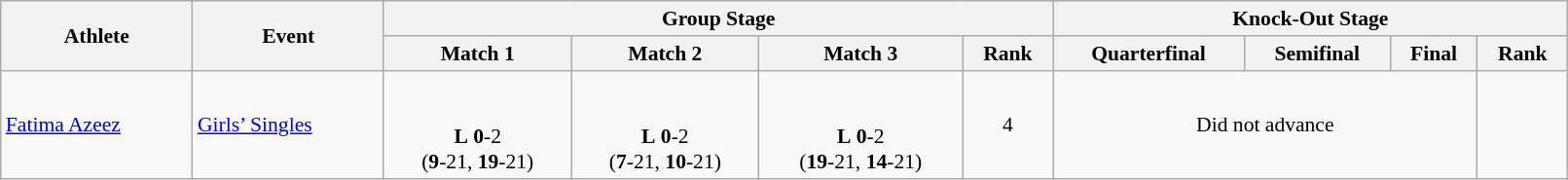<table class="wikitable" width="85%" style="text-align:left; font-size:90%">
<tr>
<th rowspan=2>Athlete</th>
<th rowspan=2>Event</th>
<th colspan=4>Group Stage</th>
<th colspan=4>Knock-Out Stage</th>
</tr>
<tr>
<th>Match 1</th>
<th>Match 2</th>
<th>Match 3</th>
<th>Rank</th>
<th>Quarterfinal</th>
<th>Semifinal</th>
<th>Final</th>
<th>Rank</th>
</tr>
<tr>
<td><a href='#'>Fatima Azeez</a></td>
<td><a href='#'>Girls’ Singles</a></td>
<td align=center> <br><br><strong>L</strong> <strong>0</strong>-2 <br> (<strong>9</strong>-21, <strong>19</strong>-21)</td>
<td align=center> <br><br><strong>L</strong> <strong>0</strong>-2 <br> (<strong>7</strong>-21, <strong>10</strong>-21)</td>
<td align=center> <br><br><strong>L</strong> <strong>0</strong>-2 <br> (<strong>19</strong>-21, <strong>14</strong>-21)</td>
<td align=center>4</td>
<td colspan="3" align=center>Did not advance</td>
<td align=center></td>
</tr>
</table>
